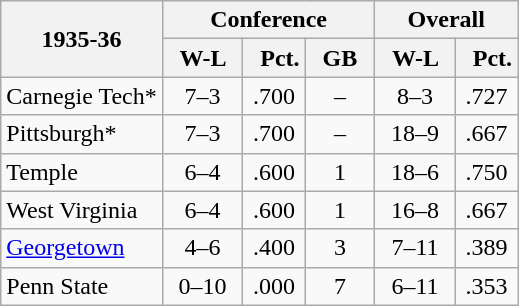<table class="wikitable">
<tr>
<th rowspan="2">1935-36</th>
<th colspan="3">Conference</th>
<th colspan="2">Overall</th>
</tr>
<tr>
<th>  W-L  </th>
<th>  Pct.</th>
<th>  GB  </th>
<th>  W-L  </th>
<th>  Pct.</th>
</tr>
<tr>
<td>Carnegie Tech*</td>
<td align="center">7–3</td>
<td align="center">.700</td>
<td align="center">–</td>
<td align="center">8–3</td>
<td align="center">.727</td>
</tr>
<tr>
<td>Pittsburgh*</td>
<td align="center">7–3</td>
<td align="center">.700</td>
<td align="center">–</td>
<td align="center">18–9</td>
<td align="center">.667</td>
</tr>
<tr>
<td>Temple</td>
<td align="center">6–4</td>
<td align="center">.600</td>
<td align="center">1</td>
<td align="center">18–6</td>
<td align="center">.750</td>
</tr>
<tr>
<td>West Virginia</td>
<td align="center">6–4</td>
<td align="center">.600</td>
<td align="center">1</td>
<td align="center">16–8</td>
<td align="center">.667</td>
</tr>
<tr>
<td><a href='#'>Georgetown</a></td>
<td align="center">4–6</td>
<td align="center">.400</td>
<td align="center">3</td>
<td align="center">7–11</td>
<td align="center">.389</td>
</tr>
<tr>
<td>Penn State</td>
<td align="center">0–10</td>
<td align="center">.000</td>
<td align="center">7</td>
<td align="center">6–11</td>
<td align="center">.353</td>
</tr>
</table>
